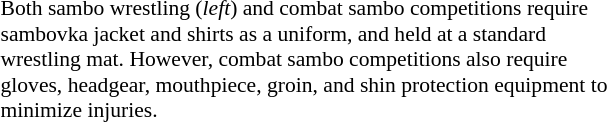<table class=transparent align=center width=420px>
<tr>
<td></td>
<td></td>
</tr>
<tr>
<td colspan=2 style=font-size:90%>Both sambo wrestling (<em>left</em>) and combat sambo competitions require sambovka jacket and shirts as a uniform, and held at a standard wrestling mat. However, combat sambo competitions also require gloves, headgear, mouthpiece, groin, and shin protection equipment to minimize injuries.</td>
</tr>
</table>
